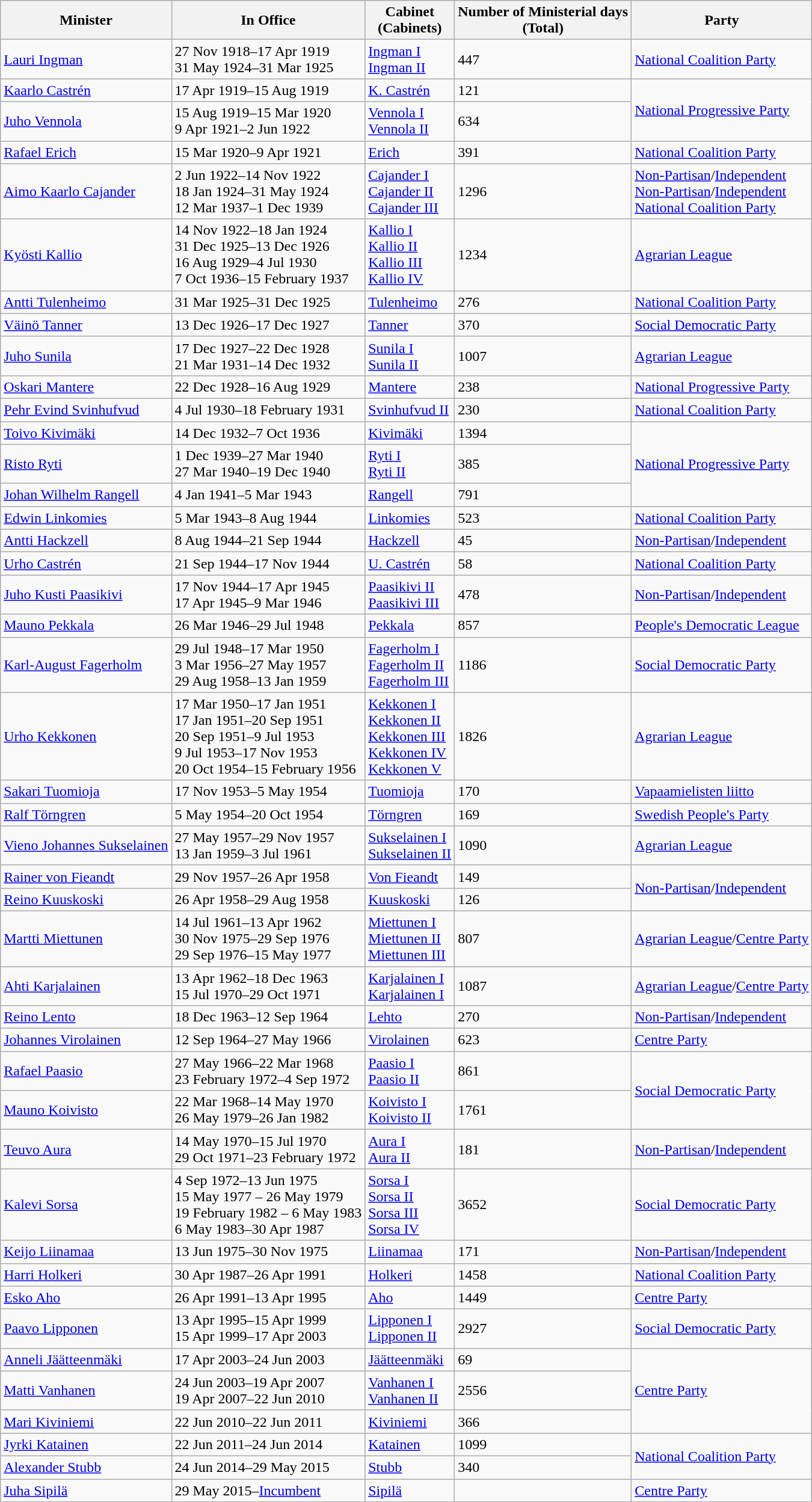<table class="wikitable">
<tr>
<th>Minister</th>
<th>In Office</th>
<th>Cabinet<br>(Cabinets)</th>
<th>Number of Ministerial days <br>(Total)</th>
<th>Party</th>
</tr>
<tr>
<td><a href='#'>Lauri Ingman</a></td>
<td>27 Nov 1918–17 Apr 1919<br>31 May 1924–31  Mar  1925</td>
<td><a href='#'>Ingman I</a><br><a href='#'>Ingman II</a></td>
<td>447</td>
<td><a href='#'>National Coalition Party</a></td>
</tr>
<tr>
<td><a href='#'>Kaarlo Castrén</a></td>
<td>17 Apr 1919–15 Aug 1919</td>
<td><a href='#'>K. Castrén</a></td>
<td>121</td>
<td rowspan=2><a href='#'>National Progressive Party</a></td>
</tr>
<tr>
<td><a href='#'>Juho Vennola</a></td>
<td>15 Aug 1919–15  Mar  1920<br>9 Apr 1921–2 Jun 1922</td>
<td><a href='#'>Vennola I</a><br><a href='#'>Vennola II</a></td>
<td>634</td>
</tr>
<tr>
<td><a href='#'>Rafael Erich</a></td>
<td>15  Mar  1920–9 Apr 1921</td>
<td><a href='#'>Erich</a></td>
<td>391</td>
<td><a href='#'>National Coalition Party</a></td>
</tr>
<tr>
<td><a href='#'>Aimo Kaarlo Cajander</a></td>
<td>2 Jun 1922–14 Nov 1922<br>18 Jan 1924–31 May 1924<br>12  Mar  1937–1 Dec 1939</td>
<td><a href='#'>Cajander I</a><br><a href='#'>Cajander II</a><br><a href='#'>Cajander III</a></td>
<td>1296</td>
<td><a href='#'>Non-Partisan</a>/<a href='#'>Independent</a><br><a href='#'>Non-Partisan</a>/<a href='#'>Independent</a><br><a href='#'>National Coalition Party</a></td>
</tr>
<tr>
<td><a href='#'>Kyösti Kallio</a></td>
<td>14 Nov 1922–18 Jan 1924<br>31 Dec 1925–13 Dec 1926<br>16 Aug 1929–4 Jul 1930<br>7 Oct 1936–15  February 1937</td>
<td><a href='#'>Kallio I</a><br><a href='#'>Kallio II</a><br><a href='#'>Kallio III</a><br><a href='#'>Kallio IV</a></td>
<td>1234</td>
<td><a href='#'>Agrarian League</a></td>
</tr>
<tr>
<td><a href='#'>Antti Tulenheimo</a></td>
<td>31  Mar  1925–31 Dec 1925</td>
<td><a href='#'>Tulenheimo</a></td>
<td>276</td>
<td><a href='#'>National Coalition Party</a></td>
</tr>
<tr>
<td><a href='#'>Väinö Tanner</a></td>
<td>13 Dec 1926–17 Dec 1927</td>
<td><a href='#'>Tanner</a></td>
<td>370</td>
<td><a href='#'>Social Democratic Party</a></td>
</tr>
<tr>
<td><a href='#'>Juho Sunila</a></td>
<td>17 Dec 1927–22 Dec 1928<br>21  Mar  1931–14 Dec 1932</td>
<td><a href='#'>Sunila I</a><br><a href='#'>Sunila II</a></td>
<td>1007</td>
<td><a href='#'>Agrarian League</a></td>
</tr>
<tr>
<td><a href='#'>Oskari Mantere</a></td>
<td>22 Dec 1928–16 Aug 1929</td>
<td><a href='#'>Mantere</a></td>
<td>238</td>
<td><a href='#'>National Progressive Party</a></td>
</tr>
<tr>
<td><a href='#'>Pehr Evind Svinhufvud</a></td>
<td>4 Jul 1930–18  February 1931</td>
<td><a href='#'>Svinhufvud II</a></td>
<td>230</td>
<td><a href='#'>National Coalition Party</a></td>
</tr>
<tr>
<td><a href='#'>Toivo Kivimäki</a></td>
<td>14 Dec 1932–7 Oct 1936</td>
<td><a href='#'>Kivimäki</a></td>
<td>1394</td>
<td rowspan=3><a href='#'>National Progressive Party</a></td>
</tr>
<tr>
<td><a href='#'>Risto Ryti</a></td>
<td>1 Dec 1939–27  Mar  1940<br>27  Mar  1940–19 Dec 1940</td>
<td><a href='#'>Ryti I</a><br><a href='#'>Ryti II</a></td>
<td>385</td>
</tr>
<tr>
<td><a href='#'>Johan Wilhelm Rangell</a></td>
<td>4 Jan 1941–5  Mar  1943</td>
<td><a href='#'>Rangell</a></td>
<td>791</td>
</tr>
<tr>
<td><a href='#'>Edwin Linkomies</a></td>
<td>5  Mar  1943–8 Aug 1944</td>
<td><a href='#'>Linkomies</a></td>
<td>523</td>
<td><a href='#'>National Coalition Party</a></td>
</tr>
<tr>
<td><a href='#'>Antti Hackzell</a></td>
<td>8 Aug 1944–21 Sep 1944</td>
<td><a href='#'>Hackzell</a></td>
<td>45</td>
<td><a href='#'>Non-Partisan</a>/<a href='#'>Independent</a></td>
</tr>
<tr>
<td><a href='#'>Urho Castrén</a></td>
<td>21 Sep 1944–17 Nov 1944</td>
<td><a href='#'>U. Castrén</a></td>
<td>58</td>
<td><a href='#'>National Coalition Party</a></td>
</tr>
<tr>
<td><a href='#'>Juho Kusti Paasikivi</a></td>
<td>17 Nov 1944–17 Apr 1945<br>17 Apr 1945–9  Mar  1946</td>
<td><a href='#'>Paasikivi II</a><br><a href='#'>Paasikivi III</a></td>
<td>478</td>
<td><a href='#'>Non-Partisan</a>/<a href='#'>Independent</a></td>
</tr>
<tr>
<td><a href='#'>Mauno Pekkala</a></td>
<td>26  Mar  1946–29 Jul 1948</td>
<td><a href='#'>Pekkala</a></td>
<td>857</td>
<td><a href='#'>People's Democratic League</a></td>
</tr>
<tr>
<td><a href='#'>Karl-August Fagerholm</a></td>
<td>29 Jul 1948–17  Mar  1950<br>3  Mar  1956–27 May 1957<br>29 Aug 1958–13 Jan 1959</td>
<td><a href='#'>Fagerholm I</a><br><a href='#'>Fagerholm II</a><br><a href='#'>Fagerholm III</a></td>
<td>1186</td>
<td><a href='#'>Social Democratic Party</a></td>
</tr>
<tr>
<td><a href='#'>Urho Kekkonen</a></td>
<td>17  Mar  1950–17 Jan 1951<br>17 Jan 1951–20 Sep 1951<br>20 Sep 1951–9 Jul 1953<br>9 Jul 1953–17 Nov 1953<br>20 Oct 1954–15  February 1956</td>
<td><a href='#'>Kekkonen I</a><br><a href='#'>Kekkonen II</a><br><a href='#'>Kekkonen III</a><br><a href='#'>Kekkonen IV</a><br><a href='#'>Kekkonen V</a><br></td>
<td>1826</td>
<td><a href='#'>Agrarian League</a></td>
</tr>
<tr>
<td><a href='#'>Sakari Tuomioja</a></td>
<td>17 Nov 1953–5 May 1954</td>
<td><a href='#'>Tuomioja</a></td>
<td>170</td>
<td><a href='#'>Vapaamielisten liitto</a></td>
</tr>
<tr>
<td><a href='#'>Ralf Törngren</a></td>
<td>5 May 1954–20 Oct 1954</td>
<td><a href='#'>Törngren</a></td>
<td>169</td>
<td><a href='#'>Swedish People's Party</a></td>
</tr>
<tr>
<td><a href='#'>Vieno Johannes Sukselainen</a></td>
<td>27 May 1957–29 Nov 1957<br>13 Jan 1959–3 Jul 1961</td>
<td><a href='#'>Sukselainen I</a><br><a href='#'>Sukselainen II</a></td>
<td>1090</td>
<td><a href='#'>Agrarian League</a></td>
</tr>
<tr>
<td><a href='#'>Rainer von Fieandt</a></td>
<td>29 Nov 1957–26 Apr 1958</td>
<td><a href='#'>Von Fieandt</a></td>
<td>149</td>
<td rowspan=2><a href='#'>Non-Partisan</a>/<a href='#'>Independent</a></td>
</tr>
<tr>
<td><a href='#'>Reino Kuuskoski</a></td>
<td>26 Apr 1958–29 Aug 1958</td>
<td><a href='#'>Kuuskoski</a></td>
<td>126</td>
</tr>
<tr>
<td><a href='#'>Martti Miettunen</a></td>
<td>14 Jul 1961–13 Apr 1962<br>30 Nov 1975–29 Sep 1976<br>29 Sep 1976–15 May 1977</td>
<td><a href='#'>Miettunen I</a><br><a href='#'>Miettunen II</a><br><a href='#'>Miettunen III</a></td>
<td>807</td>
<td><a href='#'>Agrarian League</a>/<a href='#'>Centre Party</a></td>
</tr>
<tr>
<td><a href='#'>Ahti Karjalainen</a></td>
<td>13 Apr 1962–18 Dec 1963<br>15 Jul 1970–29 Oct 1971</td>
<td><a href='#'>Karjalainen I</a><br><a href='#'>Karjalainen I</a></td>
<td>1087</td>
<td><a href='#'>Agrarian League</a>/<a href='#'>Centre Party</a></td>
</tr>
<tr>
<td><a href='#'>Reino Lento</a></td>
<td>18 Dec 1963–12 Sep 1964</td>
<td><a href='#'>Lehto</a></td>
<td>270</td>
<td><a href='#'>Non-Partisan</a>/<a href='#'>Independent</a></td>
</tr>
<tr>
<td><a href='#'>Johannes Virolainen</a></td>
<td>12 Sep 1964–27 May 1966</td>
<td><a href='#'>Virolainen</a></td>
<td>623</td>
<td><a href='#'>Centre Party</a></td>
</tr>
<tr>
<td><a href='#'>Rafael Paasio</a></td>
<td>27 May 1966–22  Mar  1968<br>23  February 1972–4 Sep 1972</td>
<td><a href='#'>Paasio I</a><br><a href='#'>Paasio II</a></td>
<td>861</td>
<td rowspan=2><a href='#'>Social Democratic Party</a></td>
</tr>
<tr>
<td><a href='#'>Mauno Koivisto</a></td>
<td>22  Mar  1968–14 May 1970<br>26 May 1979–26 Jan 1982</td>
<td><a href='#'>Koivisto I</a><br><a href='#'>Koivisto II</a></td>
<td>1761</td>
</tr>
<tr>
<td><a href='#'>Teuvo Aura</a></td>
<td>14 May 1970–15 Jul 1970<br>29 Oct 1971–23  February 1972</td>
<td><a href='#'>Aura I</a><br><a href='#'>Aura II</a></td>
<td>181</td>
<td><a href='#'>Non-Partisan</a>/<a href='#'>Independent</a></td>
</tr>
<tr>
<td><a href='#'>Kalevi Sorsa</a></td>
<td>4 Sep 1972–13 Jun 1975<br>15 May 1977 – 26 May 1979<br>19  February 1982 – 6 May 1983<br>6 May 1983–30 Apr 1987</td>
<td><a href='#'>Sorsa I</a><br><a href='#'>Sorsa II</a><br><a href='#'>Sorsa III</a><br><a href='#'>Sorsa IV</a></td>
<td>3652</td>
<td><a href='#'>Social Democratic Party</a></td>
</tr>
<tr>
<td><a href='#'>Keijo Liinamaa</a></td>
<td>13 Jun 1975–30 Nov 1975</td>
<td><a href='#'>Liinamaa</a></td>
<td>171</td>
<td><a href='#'>Non-Partisan</a>/<a href='#'>Independent</a></td>
</tr>
<tr>
<td><a href='#'>Harri Holkeri</a></td>
<td>30 Apr 1987–26 Apr 1991</td>
<td><a href='#'>Holkeri</a></td>
<td>1458</td>
<td><a href='#'>National Coalition Party</a></td>
</tr>
<tr>
<td><a href='#'>Esko Aho</a></td>
<td>26 Apr 1991–13 Apr 1995</td>
<td><a href='#'>Aho</a></td>
<td>1449</td>
<td><a href='#'>Centre Party</a></td>
</tr>
<tr>
<td><a href='#'>Paavo Lipponen</a></td>
<td>13 Apr 1995–15 Apr 1999<br>15 Apr 1999–17 Apr 2003</td>
<td><a href='#'>Lipponen I</a><br><a href='#'>Lipponen II</a></td>
<td>2927</td>
<td><a href='#'>Social Democratic Party</a></td>
</tr>
<tr>
<td><a href='#'>Anneli Jäätteenmäki</a></td>
<td>17 Apr 2003–24 Jun 2003</td>
<td><a href='#'>Jäätteenmäki</a></td>
<td>69</td>
<td rowspan=3><a href='#'>Centre Party</a></td>
</tr>
<tr>
<td><a href='#'>Matti Vanhanen</a></td>
<td>24 Jun 2003–19 Apr 2007<br>19 Apr 2007–22 Jun 2010</td>
<td><a href='#'>Vanhanen I</a><br><a href='#'>Vanhanen II</a></td>
<td>2556</td>
</tr>
<tr>
<td><a href='#'>Mari Kiviniemi</a></td>
<td>22 Jun 2010–22 Jun 2011</td>
<td><a href='#'>Kiviniemi</a></td>
<td>366</td>
</tr>
<tr>
<td><a href='#'>Jyrki Katainen</a></td>
<td>22 Jun 2011–24 Jun 2014</td>
<td><a href='#'>Katainen</a></td>
<td>1099</td>
<td rowspan=2><a href='#'>National Coalition Party</a></td>
</tr>
<tr>
<td><a href='#'>Alexander Stubb</a></td>
<td>24 Jun 2014–29 May 2015</td>
<td><a href='#'>Stubb</a></td>
<td>340</td>
</tr>
<tr>
<td><a href='#'>Juha Sipilä</a></td>
<td>29 May 2015–<a href='#'>Incumbent</a></td>
<td><a href='#'>Sipilä</a></td>
<td></td>
<td><a href='#'>Centre Party</a></td>
</tr>
</table>
